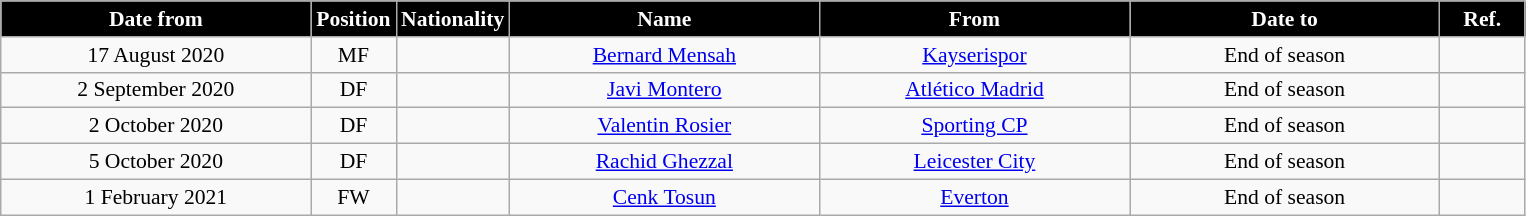<table class="wikitable" style="text-align:center; font-size:90%; ">
<tr>
<th style="background:#000000; color:white; width:200px;">Date from</th>
<th style="background:#000000; color:white; width:50px;">Position</th>
<th style="background:#000000; color:white; width:50px;">Nationality</th>
<th style="background:#000000; color:white; width:200px;">Name</th>
<th style="background:#000000; color:white; width:200px;">From</th>
<th style="background:#000000; color:white; width:200px;">Date to</th>
<th style="background:#000000; color:white; width:50px;">Ref.</th>
</tr>
<tr>
<td>17 August 2020</td>
<td>MF</td>
<td></td>
<td><a href='#'>Bernard Mensah</a></td>
<td><a href='#'>Kayserispor</a></td>
<td>End of season</td>
<td></td>
</tr>
<tr>
<td>2 September 2020</td>
<td>DF</td>
<td></td>
<td><a href='#'>Javi Montero</a></td>
<td><a href='#'>Atlético Madrid</a></td>
<td>End of season</td>
<td></td>
</tr>
<tr>
<td>2 October 2020</td>
<td>DF</td>
<td></td>
<td><a href='#'>Valentin Rosier</a></td>
<td><a href='#'>Sporting CP</a></td>
<td>End of season</td>
<td></td>
</tr>
<tr>
<td>5 October 2020</td>
<td>DF</td>
<td></td>
<td><a href='#'>Rachid Ghezzal</a></td>
<td><a href='#'>Leicester City</a></td>
<td>End of season</td>
<td></td>
</tr>
<tr>
<td>1 February 2021</td>
<td>FW</td>
<td></td>
<td><a href='#'>Cenk Tosun</a></td>
<td><a href='#'>Everton</a></td>
<td>End of season</td>
<td></td>
</tr>
</table>
